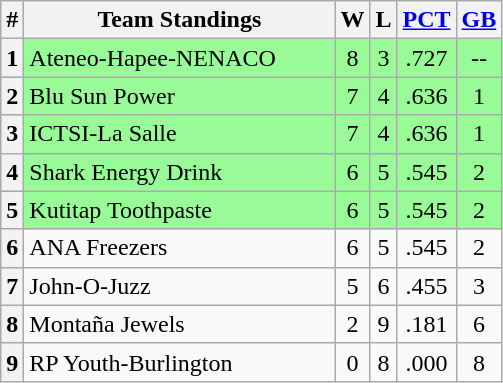<table class="wikitable">
<tr>
<th>#</th>
<th width=200>Team Standings</th>
<th>W</th>
<th>L</th>
<th><a href='#'>PCT</a></th>
<th><a href='#'>GB</a></th>
</tr>
<tr align=center bgcolor="#98fb98">
<th>1</th>
<td align=left>Ateneo-Hapee-NENACO</td>
<td>8</td>
<td>3</td>
<td>.727</td>
<td>--</td>
</tr>
<tr align=center bgcolor="#98fb98">
<th>2</th>
<td align=left>Blu Sun Power</td>
<td>7</td>
<td>4</td>
<td>.636</td>
<td>1</td>
</tr>
<tr align=center bgcolor="#98fb98">
<th>3</th>
<td align=left>ICTSI-La Salle</td>
<td>7</td>
<td>4</td>
<td>.636</td>
<td>1</td>
</tr>
<tr align=center bgcolor="#98fb98">
<th>4</th>
<td align=left>Shark Energy Drink</td>
<td>6</td>
<td>5</td>
<td>.545</td>
<td>2</td>
</tr>
<tr align=center bgcolor="#98fb98">
<th>5</th>
<td align=left>Kutitap Toothpaste</td>
<td>6</td>
<td>5</td>
<td>.545</td>
<td>2</td>
</tr>
<tr align=center bgcolor=>
<th>6</th>
<td align=left>ANA Freezers</td>
<td>6</td>
<td>5</td>
<td>.545</td>
<td>2</td>
</tr>
<tr align=center bgcolor=>
<th>7</th>
<td align=left>John-O-Juzz</td>
<td>5</td>
<td>6</td>
<td>.455</td>
<td>3</td>
</tr>
<tr align=center bgcolor=>
<th>8</th>
<td align=left>Montaña Jewels</td>
<td>2</td>
<td>9</td>
<td>.181</td>
<td>6</td>
</tr>
<tr align=center bgcolor=>
<th>9</th>
<td align=left>RP Youth-Burlington</td>
<td>0</td>
<td>8</td>
<td>.000</td>
<td>8</td>
</tr>
</table>
